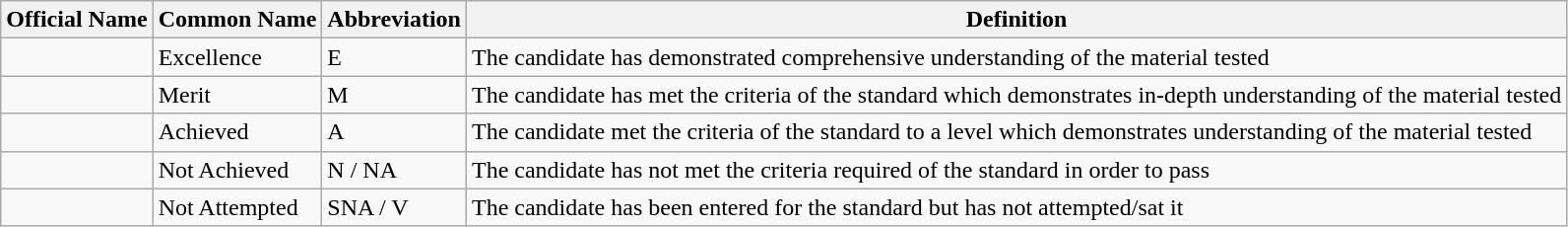<table class="wikitable" border="1">
<tr>
<th>Official Name</th>
<th>Common Name</th>
<th>Abbreviation</th>
<th>Definition</th>
</tr>
<tr>
<td></td>
<td>Excellence</td>
<td>E</td>
<td>The candidate has demonstrated comprehensive understanding of the material tested</td>
</tr>
<tr>
<td></td>
<td>Merit</td>
<td>M</td>
<td>The candidate has met the criteria of the standard which demonstrates in-depth understanding of the material tested</td>
</tr>
<tr>
<td></td>
<td>Achieved</td>
<td>A</td>
<td>The candidate met the criteria of the standard to a level which demonstrates understanding of the material tested</td>
</tr>
<tr>
<td></td>
<td>Not Achieved</td>
<td>N / NA</td>
<td>The candidate has not met the criteria required of the standard in order to pass</td>
</tr>
<tr>
<td></td>
<td>Not Attempted</td>
<td>SNA / V</td>
<td>The candidate has been entered for the standard but has not attempted/sat it</td>
</tr>
</table>
